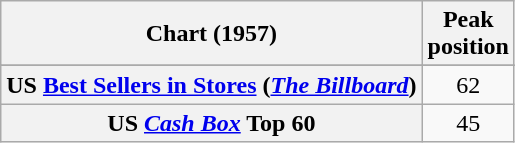<table class="wikitable sortable plainrowheaders" style="text-align:center">
<tr>
<th>Chart (1957)</th>
<th>Peak<br>position</th>
</tr>
<tr>
</tr>
<tr>
<th scope="row">US <a href='#'>Best Sellers in Stores</a> (<em><a href='#'>The Billboard</a></em>)</th>
<td>62</td>
</tr>
<tr>
<th scope="row">US <em><a href='#'>Cash Box</a></em> Top 60</th>
<td>45</td>
</tr>
</table>
